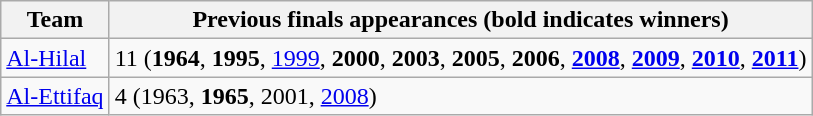<table class="wikitable">
<tr>
<th>Team</th>
<th>Previous finals appearances (bold indicates winners)</th>
</tr>
<tr>
<td><a href='#'>Al-Hilal</a></td>
<td>11 (<strong>1964</strong>, <strong>1995</strong>, <a href='#'>1999</a>, <strong>2000</strong>, <strong>2003</strong>, <strong>2005</strong>, <strong>2006</strong>, <strong><a href='#'>2008</a></strong>, <strong><a href='#'>2009</a></strong>, <strong><a href='#'>2010</a></strong>, <strong><a href='#'>2011</a></strong>)</td>
</tr>
<tr>
<td><a href='#'>Al-Ettifaq</a></td>
<td>4 (1963, <strong>1965</strong>, 2001, <a href='#'>2008</a>)</td>
</tr>
</table>
